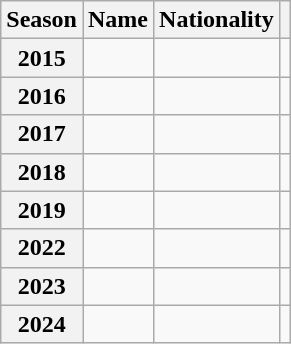<table class="wikitable plainrowheaders sortable">
<tr>
<th scope="col">Season</th>
<th scope="col">Name</th>
<th scope="col">Nationality</th>
<th scope="col" class="unsortable"></th>
</tr>
<tr>
<th scope="row" style="text-align:center">2015</th>
<td></td>
<td></td>
<td></td>
</tr>
<tr>
<th scope="row" style="text-align:center">2016</th>
<td></td>
<td></td>
<td></td>
</tr>
<tr>
<th scope="row" style="text-align:center">2017</th>
<td></td>
<td></td>
<td></td>
</tr>
<tr>
<th scope="row" style="text-align:center">2018</th>
<td></td>
<td></td>
<td></td>
</tr>
<tr>
<th scope="row" style="text-align:center">2019</th>
<td></td>
<td></td>
<td></td>
</tr>
<tr>
<th scope="row" style="text-align:center">2022</th>
<td></td>
<td></td>
<td></td>
</tr>
<tr>
<th scope="row" style="text-align:center">2023</th>
<td></td>
<td></td>
<td></td>
</tr>
<tr>
<th scope="row" style="text-align:center">2024</th>
<td></td>
<td></td>
<td></td>
</tr>
</table>
